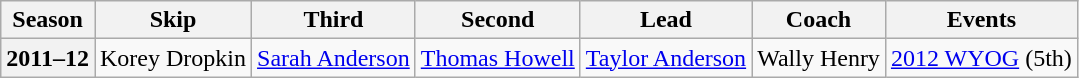<table class="wikitable">
<tr>
<th scope="col">Season</th>
<th scope="col">Skip</th>
<th scope="col">Third</th>
<th scope="col">Second</th>
<th scope="col">Lead</th>
<th scope="col">Coach</th>
<th scope="col">Events</th>
</tr>
<tr>
<th scope="row">2011–12</th>
<td>Korey Dropkin</td>
<td><a href='#'>Sarah Anderson</a></td>
<td><a href='#'>Thomas Howell</a></td>
<td><a href='#'>Taylor Anderson</a></td>
<td>Wally Henry</td>
<td><a href='#'>2012 WYOG</a> (5th)</td>
</tr>
</table>
